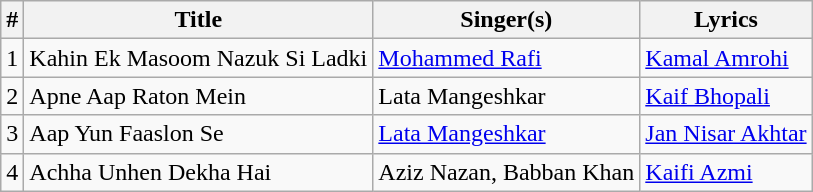<table class=wikitable>
<tr>
<th>#</th>
<th>Title</th>
<th>Singer(s)</th>
<th>Lyrics</th>
</tr>
<tr>
<td>1</td>
<td>Kahin Ek Masoom Nazuk Si Ladki</td>
<td><a href='#'>Mohammed Rafi</a></td>
<td><a href='#'>Kamal Amrohi</a></td>
</tr>
<tr>
<td>2</td>
<td>Apne Aap Raton Mein</td>
<td>Lata Mangeshkar</td>
<td><a href='#'>Kaif Bhopali</a></td>
</tr>
<tr>
<td>3</td>
<td>Aap Yun Faaslon Se</td>
<td><a href='#'>Lata Mangeshkar</a></td>
<td><a href='#'>Jan Nisar Akhtar</a></td>
</tr>
<tr>
<td>4</td>
<td>Achha Unhen Dekha Hai</td>
<td>Aziz Nazan, Babban Khan</td>
<td><a href='#'>Kaifi Azmi</a></td>
</tr>
</table>
